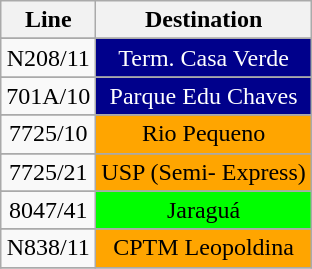<table class="wikitable">
<tr>
<th align="center">Line</th>
<th align="center">Destination</th>
</tr>
<tr>
</tr>
<tr>
<td align="center">N208/11</td>
<td align="center" bgcolor="darkblue" style="color:white">Term. Casa Verde</td>
</tr>
<tr>
</tr>
<tr>
<td align="center">701A/10</td>
<td align="center" bgcolor="darkblue" style="color:white">Parque Edu Chaves</td>
</tr>
<tr>
</tr>
<tr>
<td align="center">7725/10</td>
<td align="center" bgcolor="orange">Rio Pequeno</td>
</tr>
<tr>
</tr>
<tr>
<td align="center">7725/21</td>
<td align="center" bgcolor="orange">USP (Semi- Express)</td>
</tr>
<tr>
</tr>
<tr>
<td align="center">8047/41</td>
<td align="center" bgcolor="#00FF00">Jaraguá</td>
</tr>
<tr>
</tr>
<tr>
<td align="center">N838/11</td>
<td align="center" bgcolor="orange">CPTM Leopoldina</td>
</tr>
<tr>
</tr>
</table>
